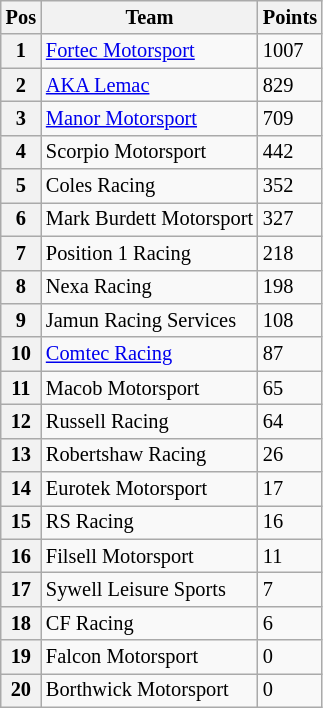<table class="wikitable" style="font-size: 85%;">
<tr>
<th>Pos</th>
<th>Team</th>
<th>Points</th>
</tr>
<tr>
<th>1</th>
<td><a href='#'>Fortec Motorsport</a></td>
<td>1007</td>
</tr>
<tr>
<th>2</th>
<td><a href='#'>AKA Lemac</a></td>
<td>829</td>
</tr>
<tr>
<th>3</th>
<td><a href='#'>Manor Motorsport</a></td>
<td>709</td>
</tr>
<tr>
<th>4</th>
<td>Scorpio Motorsport</td>
<td>442</td>
</tr>
<tr>
<th>5</th>
<td>Coles Racing</td>
<td>352</td>
</tr>
<tr>
<th>6</th>
<td>Mark Burdett Motorsport</td>
<td>327</td>
</tr>
<tr>
<th>7</th>
<td>Position 1 Racing</td>
<td>218</td>
</tr>
<tr>
<th>8</th>
<td>Nexa Racing</td>
<td>198</td>
</tr>
<tr>
<th>9</th>
<td>Jamun Racing Services</td>
<td>108</td>
</tr>
<tr>
<th>10</th>
<td><a href='#'>Comtec Racing</a></td>
<td>87</td>
</tr>
<tr>
<th>11</th>
<td>Macob Motorsport</td>
<td>65</td>
</tr>
<tr>
<th>12</th>
<td>Russell Racing</td>
<td>64</td>
</tr>
<tr>
<th>13</th>
<td>Robertshaw Racing</td>
<td>26</td>
</tr>
<tr>
<th>14</th>
<td>Eurotek Motorsport</td>
<td>17</td>
</tr>
<tr>
<th>15</th>
<td>RS Racing</td>
<td>16</td>
</tr>
<tr>
<th>16</th>
<td>Filsell Motorsport</td>
<td>11</td>
</tr>
<tr>
<th>17</th>
<td>Sywell Leisure Sports</td>
<td>7</td>
</tr>
<tr>
<th>18</th>
<td>CF Racing</td>
<td>6</td>
</tr>
<tr>
<th>19</th>
<td>Falcon Motorsport</td>
<td>0</td>
</tr>
<tr>
<th>20</th>
<td>Borthwick Motorsport</td>
<td>0</td>
</tr>
</table>
